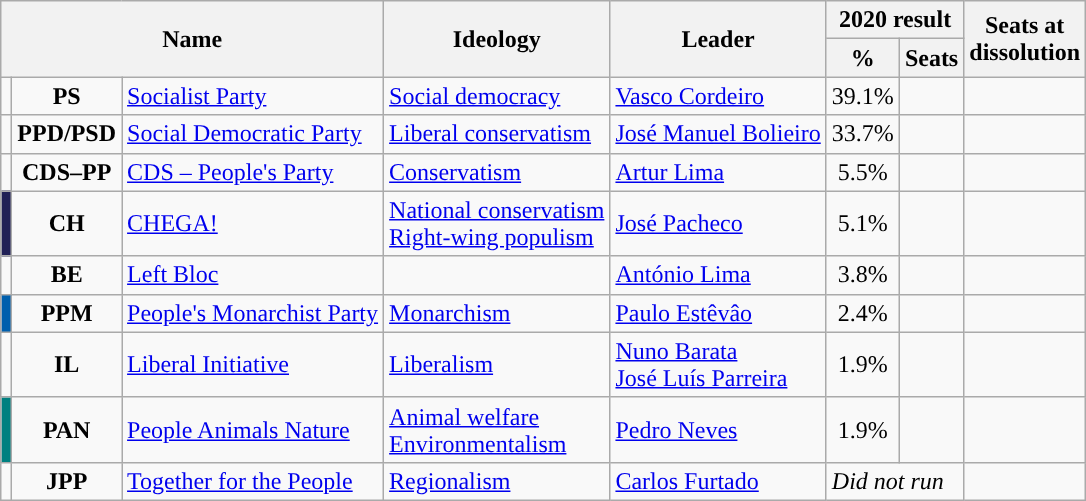<table class="wikitable">
<tr>
<th rowspan="2" colspan="3">Name</th>
<th rowspan="2">Ideology</th>
<th rowspan="2">Leader</th>
<th colspan="2">2020 result</th>
<th rowspan="2">Seats at<br>dissolution</th>
</tr>
<tr>
<th>%</th>
<th>Seats</th>
</tr>
<tr>
<td style="color:inherit;background:"></td>
<td style="text-align:center;"><strong>PS</strong></td>
<td><a href='#'>Socialist Party</a><br></td>
<td><a href='#'>Social democracy</a></td>
<td><a href='#'>Vasco Cordeiro</a></td>
<td style="text-align:center;">39.1%</td>
<td></td>
<td></td>
</tr>
<tr>
<td style="color:inherit;background:"></td>
<td style="text-align:center;"><strong>PPD/PSD</strong></td>
<td><a href='#'>Social Democratic Party</a><br></td>
<td><a href='#'>Liberal conservatism</a></td>
<td><a href='#'>José Manuel Bolieiro</a></td>
<td style="text-align:center;">33.7%</td>
<td></td>
<td></td>
</tr>
<tr>
<td style="color:inherit;background:"></td>
<td style="text-align:center;"><strong>CDS–PP</strong></td>
<td><a href='#'>CDS – People's Party</a><br></td>
<td><a href='#'>Conservatism</a></td>
<td><a href='#'>Artur Lima</a></td>
<td style="text-align:center;">5.5%</td>
<td></td>
<td></td>
</tr>
<tr>
<td style="background:#202056;"></td>
<td style="text-align:center;"><strong>CH</strong></td>
<td><a href='#'>CHEGA!</a><br></td>
<td><a href='#'>National conservatism</a><br><a href='#'>Right-wing populism</a></td>
<td><a href='#'>José Pacheco</a></td>
<td style="text-align:center;">5.1%</td>
<td></td>
<td></td>
</tr>
<tr>
<td style="color:inherit;background:"></td>
<td style="text-align:center;"><strong>BE</strong></td>
<td><a href='#'>Left Bloc</a><br></td>
<td></td>
<td><a href='#'>António Lima</a></td>
<td style="text-align:center;">3.8%</td>
<td></td>
<td></td>
</tr>
<tr>
<td style="background:#005FAD;"></td>
<td style="text-align:center;"><strong>PPM</strong></td>
<td><a href='#'>People's Monarchist Party</a><br></td>
<td><a href='#'>Monarchism</a></td>
<td><a href='#'>Paulo Estêvâo</a></td>
<td style="text-align:center;">2.4%</td>
<td></td>
<td></td>
</tr>
<tr>
<td style="color:inherit;background:"></td>
<td style="text-align:center;"><strong>IL</strong></td>
<td><a href='#'>Liberal Initiative</a><br></td>
<td><a href='#'>Liberalism</a></td>
<td><a href='#'>Nuno Barata</a><br><a href='#'>José Luís Parreira</a></td>
<td style="text-align:center;">1.9%</td>
<td></td>
<td></td>
</tr>
<tr>
<td style="background:teal;"></td>
<td style="text-align:center;"><strong>PAN</strong></td>
<td><a href='#'>People Animals Nature</a><br></td>
<td><a href='#'>Animal welfare</a><br><a href='#'>Environmentalism</a></td>
<td><a href='#'>Pedro Neves</a></td>
<td style="text-align:center;">1.9%</td>
<td></td>
<td></td>
</tr>
<tr>
<td style="color:inherit;background:"></td>
<td style="text-align:center;"><strong>JPP</strong></td>
<td><a href='#'>Together for the People</a><br></td>
<td><a href='#'>Regionalism</a></td>
<td><a href='#'>Carlos Furtado</a></td>
<td colspan="2"><em>Did not run</em></td>
<td></td>
</tr>
</table>
